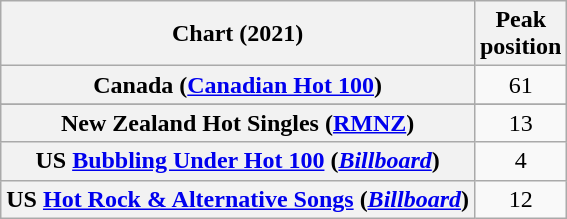<table class="wikitable sortable plainrowheaders" style="text-align:center">
<tr>
<th scope="col">Chart (2021)</th>
<th scope="col">Peak<br>position</th>
</tr>
<tr>
<th scope="row">Canada (<a href='#'>Canadian Hot 100</a>)</th>
<td>61</td>
</tr>
<tr>
</tr>
<tr>
<th scope="row">New Zealand Hot Singles (<a href='#'>RMNZ</a>)</th>
<td>13</td>
</tr>
<tr>
<th scope="row">US <a href='#'>Bubbling Under Hot 100</a> (<em><a href='#'>Billboard</a></em>)</th>
<td>4</td>
</tr>
<tr>
<th scope="row">US <a href='#'>Hot Rock & Alternative Songs</a> (<em><a href='#'>Billboard</a></em>)</th>
<td>12</td>
</tr>
</table>
